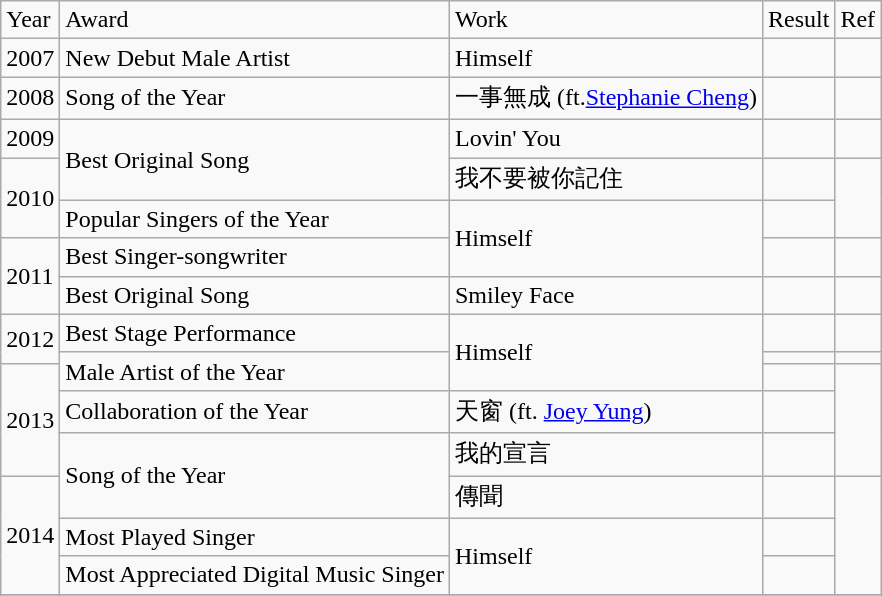<table class="wikitable">
<tr>
<td>Year</td>
<td>Award</td>
<td>Work</td>
<td>Result</td>
<td>Ref</td>
</tr>
<tr>
<td>2007</td>
<td>New Debut Male Artist</td>
<td>Himself</td>
<td></td>
<td></td>
</tr>
<tr>
<td>2008</td>
<td>Song of the Year</td>
<td>一事無成 (ft.<a href='#'>Stephanie Cheng</a>)</td>
<td></td>
<td></td>
</tr>
<tr>
<td>2009</td>
<td rowspan="2">Best Original Song</td>
<td>Lovin' You</td>
<td></td>
<td></td>
</tr>
<tr>
<td rowspan="2">2010</td>
<td>我不要被你記住</td>
<td></td>
<td rowspan="2"></td>
</tr>
<tr>
<td>Popular Singers of the Year</td>
<td rowspan="2">Himself</td>
<td></td>
</tr>
<tr>
<td rowspan="2">2011</td>
<td>Best Singer-songwriter</td>
<td></td>
<td></td>
</tr>
<tr>
<td>Best Original Song</td>
<td>Smiley Face</td>
<td></td>
<td></td>
</tr>
<tr>
<td rowspan="2">2012</td>
<td>Best Stage Performance</td>
<td rowspan="3">Himself</td>
<td></td>
<td></td>
</tr>
<tr>
<td rowspan="2">Male Artist of the Year</td>
<td></td>
<td></td>
</tr>
<tr>
<td rowspan="3">2013</td>
<td></td>
<td rowspan="3"></td>
</tr>
<tr>
<td>Collaboration of the Year</td>
<td>天窗 (ft. <a href='#'>Joey Yung</a>)</td>
<td></td>
</tr>
<tr>
<td rowspan="2">Song of the Year</td>
<td>我的宣言</td>
<td></td>
</tr>
<tr>
<td rowspan="3">2014</td>
<td>傳聞</td>
<td></td>
<td rowspan="3"></td>
</tr>
<tr>
<td>Most Played Singer</td>
<td rowspan="2">Himself</td>
<td></td>
</tr>
<tr>
<td>Most Appreciated Digital Music Singer</td>
<td></td>
</tr>
<tr>
</tr>
</table>
